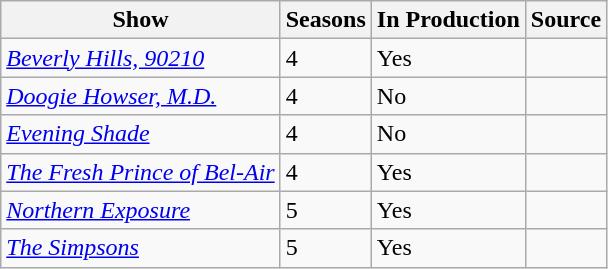<table class="wikitable">
<tr ">
<th>Show</th>
<th>Seasons</th>
<th>In Production</th>
<th>Source</th>
</tr>
<tr>
<td><em><a href='#'>Beverly Hills, 90210</a></em></td>
<td>4</td>
<td rowspan="1">Yes</td>
<td></td>
</tr>
<tr>
<td><em><a href='#'>Doogie Howser, M.D.</a></em></td>
<td>4</td>
<td rowspan="1">No</td>
<td></td>
</tr>
<tr>
<td><em><a href='#'>Evening Shade</a></em></td>
<td>4</td>
<td rowspan="1">No</td>
<td></td>
</tr>
<tr>
<td><em><a href='#'>The Fresh Prince of Bel-Air</a></em></td>
<td>4</td>
<td rowspan="1">Yes</td>
<td></td>
</tr>
<tr>
<td><em><a href='#'>Northern Exposure</a></em></td>
<td>5</td>
<td rowspan="1">Yes</td>
<td></td>
</tr>
<tr>
<td><em><a href='#'>The Simpsons</a></em></td>
<td>5</td>
<td rowspan="1">Yes</td>
<td></td>
</tr>
</table>
